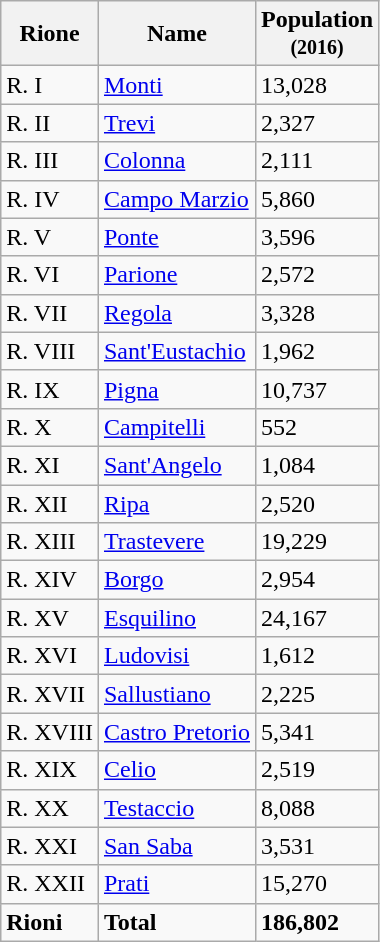<table class="wikitable">
<tr>
<th>Rione</th>
<th>Name</th>
<th>Population<br><small>(2016)</small></th>
</tr>
<tr>
<td>R. I</td>
<td><a href='#'>Monti</a></td>
<td>13,028</td>
</tr>
<tr>
<td>R. II</td>
<td><a href='#'>Trevi</a></td>
<td>2,327</td>
</tr>
<tr>
<td>R. III</td>
<td><a href='#'>Colonna</a></td>
<td>2,111</td>
</tr>
<tr>
<td>R. IV</td>
<td><a href='#'>Campo Marzio</a></td>
<td>5,860</td>
</tr>
<tr>
<td>R. V</td>
<td><a href='#'>Ponte</a></td>
<td>3,596</td>
</tr>
<tr>
<td>R. VI</td>
<td><a href='#'>Parione</a></td>
<td>2,572</td>
</tr>
<tr>
<td>R. VII</td>
<td><a href='#'>Regola</a></td>
<td>3,328</td>
</tr>
<tr>
<td>R. VIII</td>
<td><a href='#'>Sant'Eustachio</a></td>
<td>1,962</td>
</tr>
<tr>
<td>R. IX</td>
<td><a href='#'>Pigna</a></td>
<td>10,737</td>
</tr>
<tr>
<td>R. X</td>
<td><a href='#'>Campitelli</a></td>
<td>552</td>
</tr>
<tr>
<td>R. XI</td>
<td><a href='#'>Sant'Angelo</a></td>
<td>1,084</td>
</tr>
<tr>
<td>R. XII</td>
<td><a href='#'>Ripa</a></td>
<td>2,520</td>
</tr>
<tr>
<td>R. XIII</td>
<td><a href='#'>Trastevere</a></td>
<td>19,229</td>
</tr>
<tr>
<td>R. XIV</td>
<td><a href='#'>Borgo</a></td>
<td>2,954</td>
</tr>
<tr>
<td>R. XV</td>
<td><a href='#'>Esquilino</a></td>
<td>24,167</td>
</tr>
<tr>
<td>R. XVI</td>
<td><a href='#'>Ludovisi</a></td>
<td>1,612</td>
</tr>
<tr>
<td>R. XVII</td>
<td><a href='#'>Sallustiano</a></td>
<td>2,225</td>
</tr>
<tr>
<td>R. XVIII</td>
<td><a href='#'>Castro Pretorio</a></td>
<td>5,341</td>
</tr>
<tr>
<td>R. XIX</td>
<td><a href='#'>Celio</a></td>
<td>2,519</td>
</tr>
<tr>
<td>R. XX</td>
<td><a href='#'>Testaccio</a></td>
<td>8,088</td>
</tr>
<tr>
<td>R. XXI</td>
<td><a href='#'>San Saba</a></td>
<td>3,531</td>
</tr>
<tr>
<td>R. XXII</td>
<td><a href='#'>Prati</a></td>
<td>15,270</td>
</tr>
<tr>
<td><strong>Rioni</strong></td>
<td><strong>Total</strong></td>
<td><strong>186,802</strong></td>
</tr>
</table>
